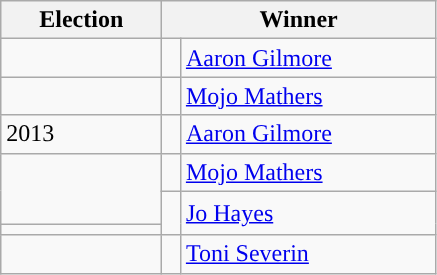<table class=wikitable>
<tr>
<th width=100>Election</th>
<th width=175 colspan=2>Winner</th>
</tr>
<tr>
<td></td>
<td width=5 bgcolor=></td>
<td><a href='#'>Aaron Gilmore</a></td>
</tr>
<tr>
<td></td>
<td width="5"></td>
<td><a href='#'>Mojo Mathers</a></td>
</tr>
<tr>
<td>2013</td>
<td width="5"></td>
<td><a href='#'>Aaron Gilmore</a></td>
</tr>
<tr>
<td rowspan=2></td>
<td width=5 bgcolor=></td>
<td><a href='#'>Mojo Mathers</a></td>
</tr>
<tr>
<td height=15 style="border-bottom:solid 0 grey; background:"></td>
<td rowspan=2><a href='#'>Jo Hayes</a></td>
</tr>
<tr>
<td></td>
<td style="border-top:solid 0 grey; background:"></td>
</tr>
<tr>
<td></td>
<td width=5 bgcolor=></td>
<td><a href='#'>Toni Severin</a></td>
</tr>
</table>
